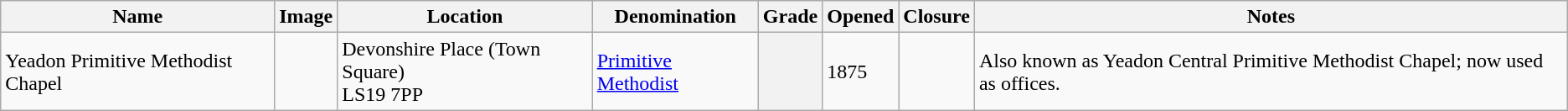<table class="wikitable sortable">
<tr>
<th>Name</th>
<th class="unsortable">Image</th>
<th>Location</th>
<th>Denomination</th>
<th>Grade</th>
<th>Opened</th>
<th>Closure</th>
<th class="unsortable">Notes</th>
</tr>
<tr>
<td>Yeadon Primitive Methodist Chapel</td>
<td></td>
<td>Devonshire Place (Town Square)<br>LS19 7PP</td>
<td><a href='#'>Primitive Methodist</a></td>
<th></th>
<td>1875</td>
<td></td>
<td>Also known as Yeadon Central Primitive Methodist Chapel; now used as offices.</td>
</tr>
</table>
